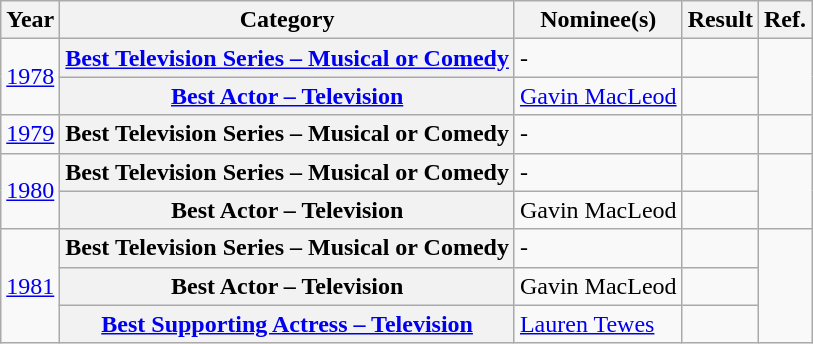<table class="wikitable plainrowheaders">
<tr>
<th scope="col">Year</th>
<th scope="col">Category</th>
<th scope="col">Nominee(s)</th>
<th scope="col">Result</th>
<th scope="col">Ref.</th>
</tr>
<tr>
<td rowspan="2"><a href='#'>1978</a></td>
<th scope="row"><a href='#'>Best Television Series – Musical or Comedy</a></th>
<td>-</td>
<td></td>
<td rowspan="2"></td>
</tr>
<tr>
<th scope="row"><a href='#'>Best Actor – Television</a></th>
<td><a href='#'>Gavin MacLeod</a></td>
<td></td>
</tr>
<tr>
<td><a href='#'>1979</a></td>
<th scope="row">Best Television Series – Musical or Comedy</th>
<td>-</td>
<td></td>
<td></td>
</tr>
<tr>
<td rowspan="2"><a href='#'>1980</a></td>
<th scope="row">Best Television Series – Musical or Comedy</th>
<td>-</td>
<td></td>
<td rowspan="2"></td>
</tr>
<tr>
<th scope="row">Best Actor – Television</th>
<td>Gavin MacLeod</td>
<td></td>
</tr>
<tr>
<td rowspan="3"><a href='#'>1981</a></td>
<th scope="row">Best Television Series – Musical or Comedy</th>
<td>-</td>
<td></td>
<td rowspan="3"></td>
</tr>
<tr>
<th scope="row">Best Actor – Television</th>
<td>Gavin MacLeod</td>
<td></td>
</tr>
<tr>
<th scope="row"><a href='#'>Best Supporting Actress – Television</a></th>
<td><a href='#'>Lauren Tewes</a></td>
<td></td>
</tr>
</table>
